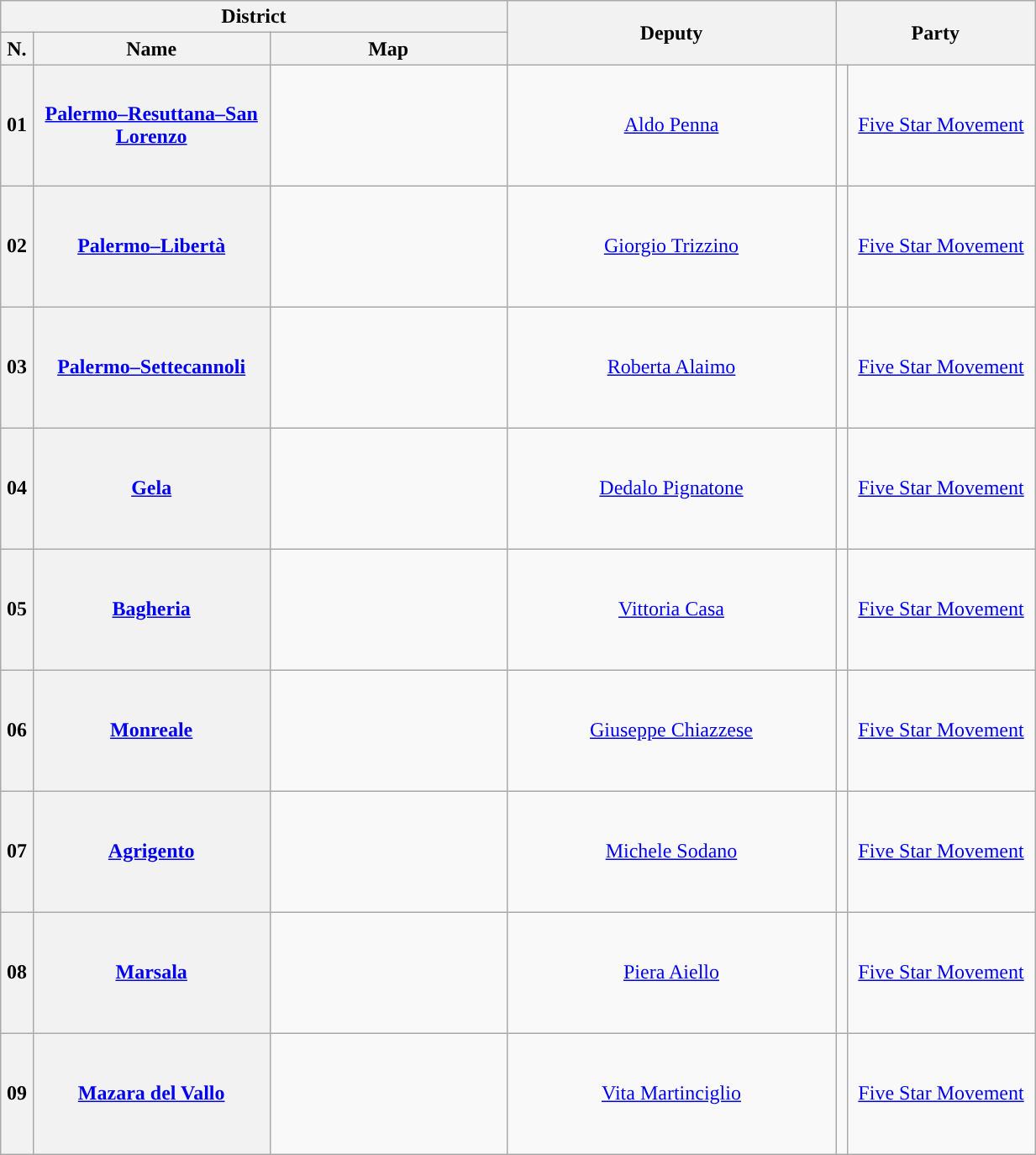<table class="wikitable" style="text-align:center; style="width=65%">
<tr>
<th width=35% colspan="3">District</th>
<th width=25% rowspan="2">Deputy</th>
<th width=15% colspan="2" rowspan="2">Party</th>
</tr>
<tr>
<th width=1%>N.</th>
<th width=18%>Name</th>
<th width=18%>Map</th>
</tr>
<tr style="height:6em;">
<th>01</th>
<th><a href='#'>Palermo–Resuttana–San Lorenzo</a></th>
<td></td>
<td><a href='#'>Aldo Penna</a></td>
<td style="background:"></td>
<td><a href='#'>Five Star Movement</a></td>
</tr>
<tr style="height:6em;">
<th>02</th>
<th><a href='#'>Palermo–Libertà</a></th>
<td></td>
<td><a href='#'>Giorgio Trizzino</a></td>
<td style="background:"></td>
<td colspan=3><a href='#'>Five Star Movement</a></td>
</tr>
<tr style="height:6em;">
<th>03</th>
<th><a href='#'>Palermo–Settecannoli</a></th>
<td></td>
<td><a href='#'>Roberta Alaimo</a></td>
<td style="background:"></td>
<td colspan=3><a href='#'>Five Star Movement</a></td>
</tr>
<tr style="height:6em;">
<th>04</th>
<th><a href='#'>Gela</a></th>
<td></td>
<td><a href='#'>Dedalo Pignatone</a></td>
<td style="background:"></td>
<td colspan=3><a href='#'>Five Star Movement</a></td>
</tr>
<tr style="height:6em;">
<th>05</th>
<th><a href='#'>Bagheria</a></th>
<td></td>
<td><a href='#'>Vittoria Casa</a></td>
<td style="background:"></td>
<td colspan=3><a href='#'>Five Star Movement</a></td>
</tr>
<tr style="height:6em;">
<th>06</th>
<th><a href='#'>Monreale</a></th>
<td></td>
<td><a href='#'>Giuseppe Chiazzese</a></td>
<td style="background:"></td>
<td colspan=3><a href='#'>Five Star Movement</a></td>
</tr>
<tr style="height:6em;">
<th>07</th>
<th><a href='#'>Agrigento</a></th>
<td></td>
<td><a href='#'>Michele Sodano</a></td>
<td style="background:"></td>
<td colspan=3><a href='#'>Five Star Movement</a></td>
</tr>
<tr style="height:6em;">
<th>08</th>
<th><a href='#'>Marsala</a></th>
<td></td>
<td><a href='#'>Piera Aiello</a></td>
<td style="background:"></td>
<td colspan=3><a href='#'>Five Star Movement</a></td>
</tr>
<tr style="height:6em;">
<th>09</th>
<th><a href='#'>Mazara del Vallo</a></th>
<td></td>
<td><a href='#'>Vita Martinciglio</a></td>
<td style="background:"></td>
<td colspan=3><a href='#'>Five Star Movement</a></td>
</tr>
</table>
